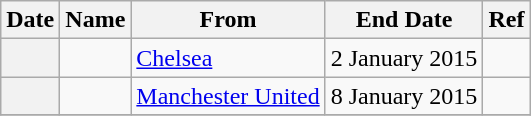<table class="wikitable sortable plainrowheaders">
<tr>
<th scope=col>Date</th>
<th scope=col>Name</th>
<th scope=col>From</th>
<th scope=col>End Date</th>
<th scope=col class=unsortable>Ref</th>
</tr>
<tr>
<th scope=row></th>
<td></td>
<td><a href='#'>Chelsea</a></td>
<td>2 January 2015</td>
<td></td>
</tr>
<tr>
<th scope=row></th>
<td></td>
<td><a href='#'>Manchester United</a></td>
<td>8 January 2015</td>
<td></td>
</tr>
<tr>
</tr>
</table>
